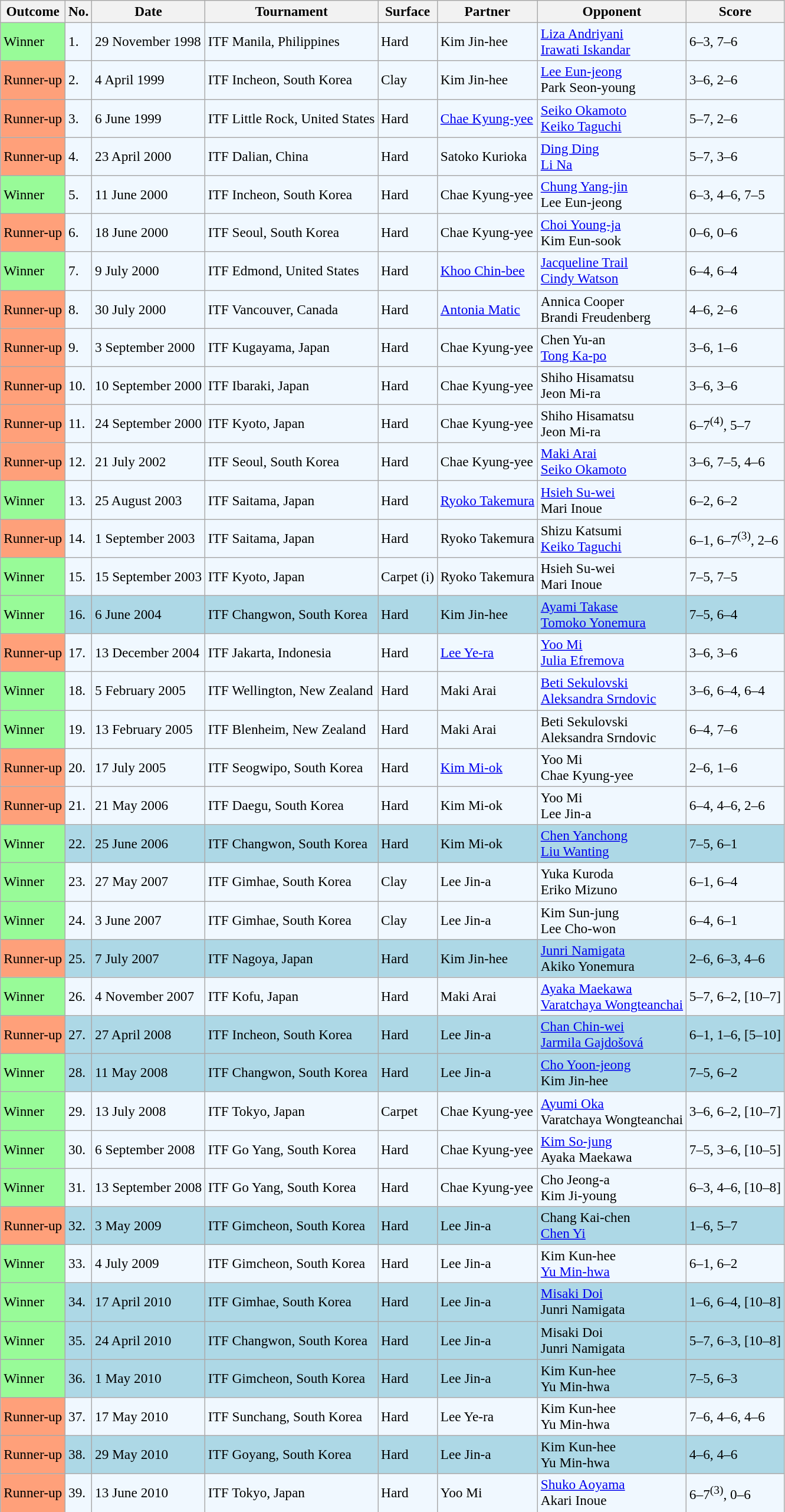<table class="sortable wikitable" style=font-size:97%>
<tr>
<th>Outcome</th>
<th>No.</th>
<th>Date</th>
<th>Tournament</th>
<th>Surface</th>
<th>Partner</th>
<th>Opponent</th>
<th class="unsortable">Score</th>
</tr>
<tr style="background:#f0f8ff;">
<td bgcolor="98FB98">Winner</td>
<td>1.</td>
<td>29 November 1998</td>
<td>ITF Manila, Philippines</td>
<td>Hard</td>
<td> Kim Jin-hee</td>
<td> <a href='#'>Liza Andriyani</a> <br>  <a href='#'>Irawati Iskandar</a></td>
<td>6–3, 7–6</td>
</tr>
<tr style="background:#f0f8ff;">
<td bgcolor=FEA07A>Runner-up</td>
<td>2.</td>
<td>4 April 1999</td>
<td>ITF Incheon, South Korea</td>
<td>Clay</td>
<td> Kim Jin-hee</td>
<td> <a href='#'>Lee Eun-jeong</a> <br>  Park Seon-young</td>
<td>3–6, 2–6</td>
</tr>
<tr bgcolor="#f0f8ff">
<td bgcolor="FFA07A">Runner-up</td>
<td>3.</td>
<td>6 June 1999</td>
<td>ITF Little Rock, United States</td>
<td>Hard</td>
<td> <a href='#'>Chae Kyung-yee</a></td>
<td> <a href='#'>Seiko Okamoto</a> <br>  <a href='#'>Keiko Taguchi</a></td>
<td>5–7, 2–6</td>
</tr>
<tr bgcolor="#f0f8ff">
<td bgcolor="FFA07A">Runner-up</td>
<td>4.</td>
<td>23 April 2000</td>
<td>ITF Dalian, China</td>
<td>Hard</td>
<td> Satoko Kurioka</td>
<td> <a href='#'>Ding Ding</a> <br>  <a href='#'>Li Na</a></td>
<td>5–7, 3–6</td>
</tr>
<tr bgcolor="#f0f8ff">
<td bgcolor="98FB98">Winner</td>
<td>5.</td>
<td>11 June 2000</td>
<td>ITF Incheon, South Korea</td>
<td>Hard</td>
<td> Chae Kyung-yee</td>
<td> <a href='#'>Chung Yang-jin</a> <br>  Lee Eun-jeong</td>
<td>6–3, 4–6, 7–5</td>
</tr>
<tr bgcolor="#f0f8ff">
<td bgcolor="FFA07A">Runner-up</td>
<td>6.</td>
<td>18 June 2000</td>
<td>ITF Seoul, South Korea</td>
<td>Hard</td>
<td> Chae Kyung-yee</td>
<td> <a href='#'>Choi Young-ja</a> <br>  Kim Eun-sook</td>
<td>0–6, 0–6</td>
</tr>
<tr bgcolor="#f0f8ff">
<td style="background:#98fb98;">Winner</td>
<td>7.</td>
<td>9 July 2000</td>
<td>ITF Edmond, United States</td>
<td>Hard</td>
<td> <a href='#'>Khoo Chin-bee</a></td>
<td> <a href='#'>Jacqueline Trail</a> <br>  <a href='#'>Cindy Watson</a></td>
<td>6–4, 6–4</td>
</tr>
<tr bgcolor="#f0f8ff">
<td style="background:#ffa07a;">Runner-up</td>
<td>8.</td>
<td>30 July 2000</td>
<td>ITF Vancouver, Canada</td>
<td>Hard</td>
<td> <a href='#'>Antonia Matic</a></td>
<td> Annica Cooper <br>  Brandi Freudenberg</td>
<td>4–6, 2–6</td>
</tr>
<tr bgcolor="#f0f8ff">
<td bgcolor="FFA07A">Runner-up</td>
<td>9.</td>
<td>3 September 2000</td>
<td>ITF Kugayama, Japan</td>
<td>Hard</td>
<td> Chae Kyung-yee</td>
<td> Chen Yu-an <br>  <a href='#'>Tong Ka-po</a></td>
<td>3–6, 1–6</td>
</tr>
<tr bgcolor="#f0f8ff">
<td bgcolor="FFA07A">Runner-up</td>
<td>10.</td>
<td>10 September 2000</td>
<td>ITF Ibaraki, Japan</td>
<td>Hard</td>
<td> Chae Kyung-yee</td>
<td> Shiho Hisamatsu <br>  Jeon Mi-ra</td>
<td>3–6, 3–6</td>
</tr>
<tr bgcolor="#f0f8ff">
<td bgcolor="FFA07A">Runner-up</td>
<td>11.</td>
<td>24 September 2000</td>
<td>ITF Kyoto, Japan</td>
<td>Hard</td>
<td> Chae Kyung-yee</td>
<td> Shiho Hisamatsu <br>  Jeon Mi-ra</td>
<td>6–7<sup>(4)</sup>, 5–7</td>
</tr>
<tr bgcolor="#f0f8ff">
<td bgcolor=FEA07A>Runner-up</td>
<td>12.</td>
<td>21 July 2002</td>
<td>ITF Seoul, South Korea</td>
<td>Hard</td>
<td> Chae Kyung-yee</td>
<td> <a href='#'>Maki Arai</a> <br>  <a href='#'>Seiko Okamoto</a></td>
<td>3–6, 7–5, 4–6</td>
</tr>
<tr bgcolor="#f0f8ff">
<td style="background:#98fb98;">Winner</td>
<td>13.</td>
<td>25 August 2003</td>
<td>ITF Saitama, Japan</td>
<td>Hard</td>
<td> <a href='#'>Ryoko Takemura</a></td>
<td> <a href='#'>Hsieh Su-wei</a> <br>  Mari Inoue</td>
<td>6–2, 6–2</td>
</tr>
<tr bgcolor="#f0f8ff">
<td bgcolor=FEA07A>Runner-up</td>
<td>14.</td>
<td>1 September 2003</td>
<td>ITF Saitama, Japan</td>
<td>Hard</td>
<td> Ryoko Takemura</td>
<td> Shizu Katsumi <br>  <a href='#'>Keiko Taguchi</a></td>
<td>6–1, 6–7<sup>(3)</sup>, 2–6</td>
</tr>
<tr bgcolor="#f0f8ff">
<td style="background:#98fb98;">Winner</td>
<td>15.</td>
<td>15 September 2003</td>
<td>ITF Kyoto, Japan</td>
<td>Carpet (i)</td>
<td> Ryoko Takemura</td>
<td> Hsieh Su-wei <br>  Mari Inoue</td>
<td>7–5, 7–5</td>
</tr>
<tr style="background:lightblue;">
<td style="background:#98fb98;">Winner</td>
<td>16.</td>
<td>6 June 2004</td>
<td>ITF Changwon, South Korea</td>
<td>Hard</td>
<td> Kim Jin-hee</td>
<td> <a href='#'>Ayami Takase</a> <br>  <a href='#'>Tomoko Yonemura</a></td>
<td>7–5, 6–4</td>
</tr>
<tr bgcolor=f0f8ff>
<td bgcolor="FFA07A">Runner-up</td>
<td>17.</td>
<td>13 December 2004</td>
<td>ITF Jakarta, Indonesia</td>
<td>Hard</td>
<td> <a href='#'>Lee Ye-ra</a></td>
<td> <a href='#'>Yoo Mi</a> <br>  <a href='#'>Julia Efremova</a></td>
<td>3–6, 3–6</td>
</tr>
<tr bgcolor="#f0f8ff">
<td bgcolor="98FB98">Winner</td>
<td>18.</td>
<td>5 February 2005</td>
<td>ITF Wellington, New Zealand</td>
<td>Hard</td>
<td> Maki Arai</td>
<td> <a href='#'>Beti Sekulovski</a> <br>  <a href='#'>Aleksandra Srndovic</a></td>
<td>3–6, 6–4, 6–4</td>
</tr>
<tr bgcolor="#f0f8ff">
<td bgcolor="98FB98">Winner</td>
<td>19.</td>
<td>13 February 2005</td>
<td>ITF Blenheim, New Zealand</td>
<td>Hard</td>
<td> Maki Arai</td>
<td> Beti Sekulovski <br>  Aleksandra Srndovic</td>
<td>6–4, 7–6</td>
</tr>
<tr bgcolor="#f0f8ff">
<td bgcolor=FEA07A>Runner-up</td>
<td>20.</td>
<td>17 July 2005</td>
<td>ITF Seogwipo, South Korea</td>
<td>Hard</td>
<td> <a href='#'>Kim Mi-ok</a></td>
<td> Yoo Mi <br>  Chae Kyung-yee</td>
<td>2–6, 1–6</td>
</tr>
<tr bgcolor="#f0f8ff">
<td bgcolor=FEA07A>Runner-up</td>
<td>21.</td>
<td>21 May 2006</td>
<td>ITF Daegu, South Korea</td>
<td>Hard</td>
<td> Kim Mi-ok</td>
<td> Yoo Mi <br>  Lee Jin-a</td>
<td>6–4, 4–6, 2–6</td>
</tr>
<tr style="background:lightblue;">
<td bgcolor="98FB98">Winner</td>
<td>22.</td>
<td>25 June 2006</td>
<td>ITF Changwon, South Korea</td>
<td>Hard</td>
<td> Kim Mi-ok</td>
<td> <a href='#'>Chen Yanchong</a> <br>  <a href='#'>Liu Wanting</a></td>
<td>7–5, 6–1</td>
</tr>
<tr bgcolor="#f0f8ff">
<td bgcolor="98FB98">Winner</td>
<td>23.</td>
<td>27 May 2007</td>
<td>ITF Gimhae, South Korea</td>
<td>Clay</td>
<td> Lee Jin-a</td>
<td> Yuka Kuroda <br>  Eriko Mizuno</td>
<td>6–1, 6–4</td>
</tr>
<tr bgcolor="#f0f8ff">
<td bgcolor="98FB98">Winner</td>
<td>24.</td>
<td>3 June 2007</td>
<td>ITF Gimhae, South Korea</td>
<td>Clay</td>
<td> Lee Jin-a</td>
<td> Kim Sun-jung <br>  Lee Cho-won</td>
<td>6–4, 6–1</td>
</tr>
<tr style="background:lightblue;">
<td bgcolor=FEA07A>Runner-up</td>
<td>25.</td>
<td>7 July 2007</td>
<td>ITF Nagoya, Japan</td>
<td>Hard</td>
<td> Kim Jin-hee</td>
<td> <a href='#'>Junri Namigata</a> <br>  Akiko Yonemura</td>
<td>2–6, 6–3, 4–6</td>
</tr>
<tr bgcolor="#f0f8ff">
<td bgcolor="98FB98">Winner</td>
<td>26.</td>
<td>4 November 2007</td>
<td>ITF Kofu, Japan</td>
<td>Hard</td>
<td> Maki Arai</td>
<td> <a href='#'>Ayaka Maekawa</a> <br>  <a href='#'>Varatchaya Wongteanchai</a></td>
<td>5–7, 6–2, [10–7]</td>
</tr>
<tr bgcolor="lightblue">
<td bgcolor="FFA07A">Runner-up</td>
<td>27.</td>
<td>27 April 2008</td>
<td>ITF Incheon, South Korea</td>
<td>Hard</td>
<td> Lee Jin-a</td>
<td> <a href='#'>Chan Chin-wei</a> <br>  <a href='#'>Jarmila Gajdošová</a></td>
<td>6–1, 1–6, [5–10]</td>
</tr>
<tr bgcolor="lightblue">
<td bgcolor="98FB98">Winner</td>
<td>28.</td>
<td>11 May 2008</td>
<td>ITF Changwon, South Korea</td>
<td>Hard</td>
<td> Lee Jin-a</td>
<td> <a href='#'>Cho Yoon-jeong</a> <br>  Kim Jin-hee</td>
<td>7–5, 6–2</td>
</tr>
<tr bgcolor="#f0f8ff">
<td style="background:#98fb98;">Winner</td>
<td>29.</td>
<td>13 July 2008</td>
<td>ITF Tokyo, Japan</td>
<td>Carpet</td>
<td> Chae Kyung-yee</td>
<td> <a href='#'>Ayumi Oka</a> <br>  Varatchaya Wongteanchai</td>
<td>3–6, 6–2, [10–7]</td>
</tr>
<tr bgcolor="#f0f8ff">
<td style="background:#98fb98;">Winner</td>
<td>30.</td>
<td>6 September 2008</td>
<td>ITF Go Yang, South Korea</td>
<td>Hard</td>
<td> Chae Kyung-yee</td>
<td> <a href='#'>Kim So-jung</a> <br>  Ayaka Maekawa</td>
<td>7–5, 3–6, [10–5]</td>
</tr>
<tr bgcolor="#f0f8ff">
<td style="background:#98fb98;">Winner</td>
<td>31.</td>
<td>13 September 2008</td>
<td>ITF Go Yang, South Korea</td>
<td>Hard</td>
<td> Chae Kyung-yee</td>
<td> Cho Jeong-a <br>  Kim Ji-young</td>
<td>6–3, 4–6, [10–8]</td>
</tr>
<tr bgcolor="lightblue">
<td bgcolor="FFA07A">Runner-up</td>
<td>32.</td>
<td>3 May 2009</td>
<td>ITF Gimcheon, South Korea</td>
<td>Hard</td>
<td> Lee Jin-a</td>
<td> Chang Kai-chen <br>  <a href='#'>Chen Yi</a></td>
<td>1–6, 5–7</td>
</tr>
<tr bgcolor="#f0f8ff">
<td bgcolor="98FB98">Winner</td>
<td>33.</td>
<td>4 July 2009</td>
<td>ITF Gimcheon, South Korea</td>
<td>Hard</td>
<td> Lee Jin-a</td>
<td> Kim Kun-hee <br>  <a href='#'>Yu Min-hwa</a></td>
<td>6–1, 6–2</td>
</tr>
<tr bgcolor="lightblue">
<td bgcolor="98FB98">Winner</td>
<td>34.</td>
<td>17 April 2010</td>
<td>ITF Gimhae, South Korea</td>
<td>Hard</td>
<td> Lee Jin-a</td>
<td> <a href='#'>Misaki Doi</a> <br>  Junri Namigata</td>
<td>1–6, 6–4, [10–8]</td>
</tr>
<tr bgcolor="lightblue">
<td bgcolor="98FB98">Winner</td>
<td>35.</td>
<td>24 April 2010</td>
<td>ITF Changwon, South Korea</td>
<td>Hard</td>
<td> Lee Jin-a</td>
<td> Misaki Doi <br>  Junri Namigata</td>
<td>5–7, 6–3, [10–8]</td>
</tr>
<tr bgcolor="lightblue">
<td bgcolor="98FB98">Winner</td>
<td>36.</td>
<td>1 May 2010</td>
<td>ITF Gimcheon, South Korea</td>
<td>Hard</td>
<td> Lee Jin-a</td>
<td> Kim Kun-hee <br>  Yu Min-hwa</td>
<td>7–5, 6–3</td>
</tr>
<tr style="background:#f0f8ff;">
<td bgcolor=FFA07A>Runner-up</td>
<td>37.</td>
<td>17 May 2010</td>
<td>ITF Sunchang, South Korea</td>
<td>Hard</td>
<td> Lee Ye-ra</td>
<td> Kim Kun-hee <br>  Yu Min-hwa</td>
<td>7–6, 4–6, 4–6</td>
</tr>
<tr bgcolor="lightblue">
<td bgcolor="FFA07A">Runner-up</td>
<td>38.</td>
<td>29 May 2010</td>
<td>ITF Goyang, South Korea</td>
<td>Hard</td>
<td> Lee Jin-a</td>
<td> Kim Kun-hee <br>  Yu Min-hwa</td>
<td>4–6, 4–6</td>
</tr>
<tr style="background:#f0f8ff;">
<td style="background:#ffa07a;">Runner-up</td>
<td>39.</td>
<td>13 June 2010</td>
<td>ITF Tokyo, Japan</td>
<td>Hard</td>
<td> Yoo Mi</td>
<td> <a href='#'>Shuko Aoyama</a> <br>  Akari Inoue</td>
<td>6–7<sup>(3)</sup>, 0–6</td>
</tr>
</table>
